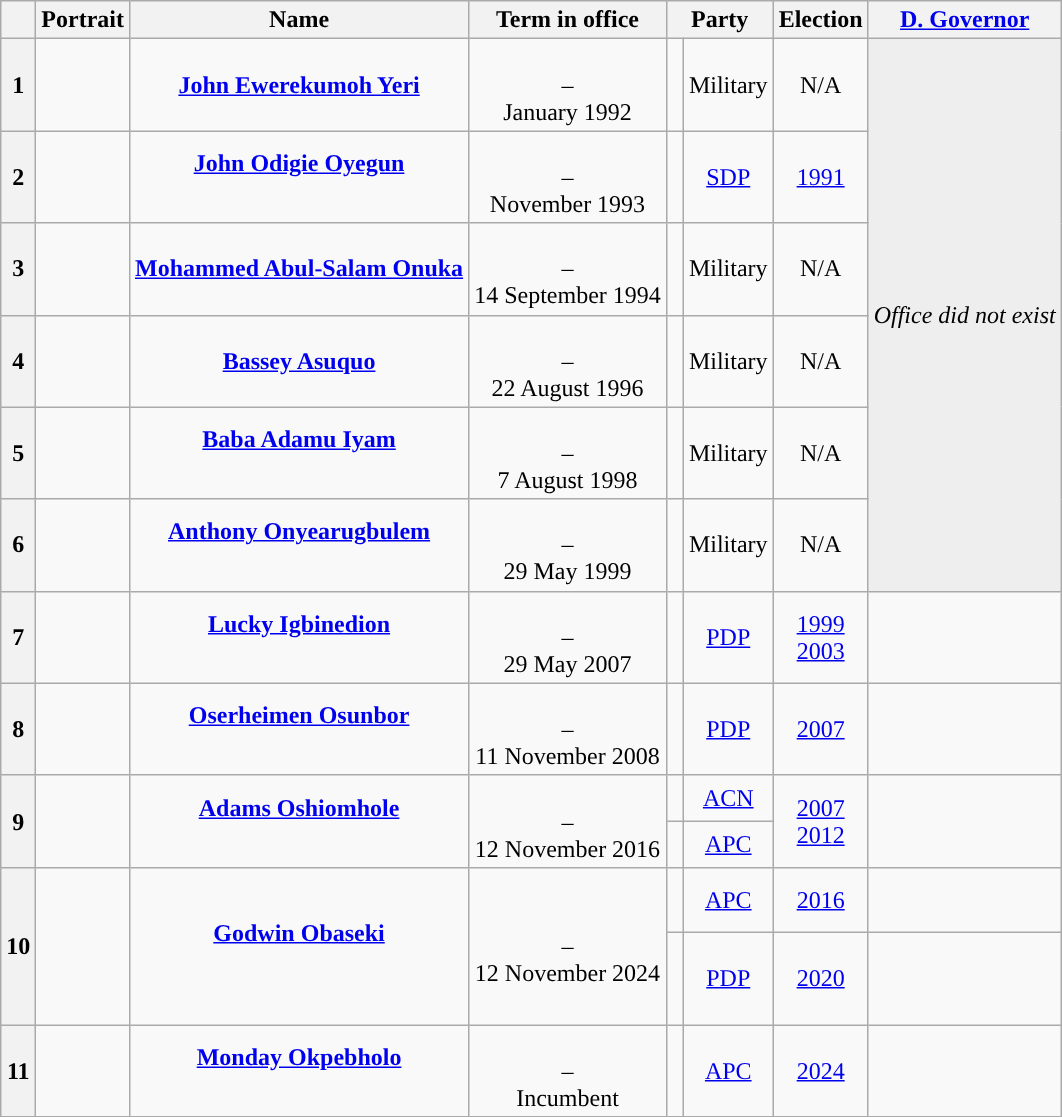<table class="wikitable sortable" style="text-align:center;">
<tr>
<th scope="col" data-sort-type="number"></th>
<th scope="col">Portrait</th>
<th scope="col">Name</th>
<th scope="col">Term in office</th>
<th colspan="2">Party</th>
<th scope="col">Election</th>
<th scope="colgroup" colspan="2"><a href='#'>D. Governor</a></th>
</tr>
<tr ">
<th scope="row">1</th>
<td data-sort-value="Yeri, John Ewerekumoh"></td>
<td><strong><a href='#'>John Ewerekumoh Yeri</a></strong></td>
<td><br>–<br>January 1992</td>
<td></td>
<td>Military</td>
<td>N/A</td>
<td rowspan="6" colspan="2" style="background:#EEEEEE;"><em>Office did not exist</em></td>
</tr>
<tr ">
<th scope="row">2</th>
<td data-sort-value="Oyegun, John Odigie"></td>
<td><strong><a href='#'>John Odigie Oyegun</a></strong><br><br></td>
<td><br>–<br>November 1993</td>
<td style="background:"> </td>
<td><a href='#'>SDP</a><br></td>
<td><a href='#'>1991</a></td>
</tr>
<tr ">
<th scope="row">3</th>
<td data-sort-value="Onuka, Mohammed Abul-Salam"></td>
<td><strong><a href='#'>Mohammed Abul-Salam Onuka</a></strong></td>
<td><br>–<br>14 September 1994<br></td>
<td></td>
<td>Military</td>
<td>N/A</td>
</tr>
<tr ">
<th scope="row">4</th>
<td data-sort-value="Asuquo, Bassey"></td>
<td><strong><a href='#'>Bassey Asuquo</a></strong></td>
<td><br>–<br>22 August 1996<br></td>
<td></td>
<td>Military</td>
<td>N/A</td>
</tr>
<tr ">
<th scope="row">5</th>
<td data-sort-value="Iyam, Baba Adamu"></td>
<td><strong><a href='#'>Baba Adamu Iyam</a></strong><br><br></td>
<td><br>–<br>7 August 1998<br></td>
<td></td>
<td>Military</td>
<td>N/A</td>
</tr>
<tr ">
<th scope="row">6</th>
<td data-sort-value="Onyearugbulem, Anthony"></td>
<td><strong><a href='#'>Anthony Onyearugbulem</a></strong><br><br></td>
<td><br>–<br>29 May 1999<br></td>
<td></td>
<td>Military</td>
<td>N/A</td>
</tr>
<tr ">
<th scope="row">7</th>
<td data-sort-value="Igbinedion, Lucky"></td>
<td><strong><a href='#'>Lucky Igbinedion</a></strong><br><br></td>
<td><br>–<br>29 May 2007</td>
<td style="background:"> </td>
<td><a href='#'>PDP</a><br></td>
<td><a href='#'>1999</a><br><a href='#'>2003</a></td>
<td></td>
</tr>
<tr ">
<th scope="row">8</th>
<td data-sort-value="Osunbor, Oserheimen"></td>
<td><strong><a href='#'>Oserheimen Osunbor</a></strong><br><br></td>
<td><br>–<br>11 November 2008<br></td>
<td style="background:"> </td>
<td><a href='#'>PDP</a><br></td>
<td><a href='#'>2007</a></td>
<td></td>
</tr>
<tr ">
<th rowspan="2" scope="row">9</th>
<td rowspan="2" data-sort-value="Oshiomhole, Adams"></td>
<td rowspan="2"><strong><a href='#'>Adams Oshiomhole</a></strong><br><br></td>
<td rowspan="2"><br>–<br>12 November 2016<br></td>
<td style="background:"> </td>
<td><a href='#'>ACN</a></td>
<td rowspan="2"><a href='#'>2007</a><br><a href='#'>2012</a></td>
<td rowspan="2"></td>
</tr>
<tr>
<td style="background:"> </td>
<td><a href='#'>APC</a></td>
</tr>
<tr ">
<th rowspan="2" scope="row">10</th>
<td rowspan="2" data-sort-value="Obaseki, Godwin"></td>
<td rowspan="2"><strong><a href='#'>Godwin Obaseki</a></strong><br><br></td>
<td rowspan="2"><br>–<br>12 November 2024</td>
<td style="background:"> </td>
<td><a href='#'>APC</a><br></td>
<td><a href='#'>2016</a></td>
<td><br><br></td>
</tr>
<tr>
<td style="background:"> </td>
<td><a href='#'>PDP</a><br></td>
<td><a href='#'>2020</a></td>
<td><br><br><br></td>
</tr>
<tr ">
<th scope="row">11</th>
<td data-sort-value="Okpebholo, Monday"></td>
<td><strong><a href='#'>Monday Okpebholo</a></strong><br><br></td>
<td><br>–<br>Incumbent</td>
<td style="background:"> </td>
<td><a href='#'>APC</a><br></td>
<td><a href='#'>2024</a></td>
<td></td>
</tr>
</table>
